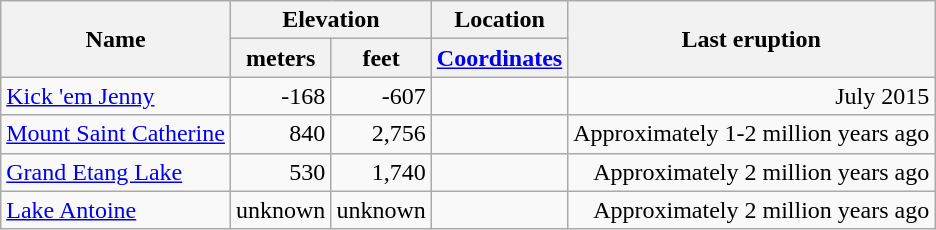<table class="wikitable">
<tr>
<th rowspan="2">Name</th>
<th colspan ="2">Elevation</th>
<th>Location</th>
<th rowspan="2">Last eruption</th>
</tr>
<tr>
<th>meters</th>
<th>feet</th>
<th><a href='#'>Coordinates</a></th>
</tr>
<tr align="right">
<td align="left"><a href='#'>Kick 'em Jenny</a></td>
<td>-168</td>
<td>-607</td>
<td></td>
<td>July 2015</td>
</tr>
<tr align="right">
<td align="left"><a href='#'>Mount Saint Catherine</a></td>
<td>840</td>
<td>2,756</td>
<td></td>
<td>Approximately 1-2 million years ago</td>
</tr>
<tr align="right">
<td align="left"><a href='#'>Grand Etang Lake</a></td>
<td>530</td>
<td>1,740</td>
<td></td>
<td>Approximately 2 million years ago</td>
</tr>
<tr align="right">
<td align="left"><a href='#'>Lake Antoine</a></td>
<td>unknown</td>
<td>unknown</td>
<td></td>
<td>Approximately 2 million years ago</td>
</tr>
</table>
